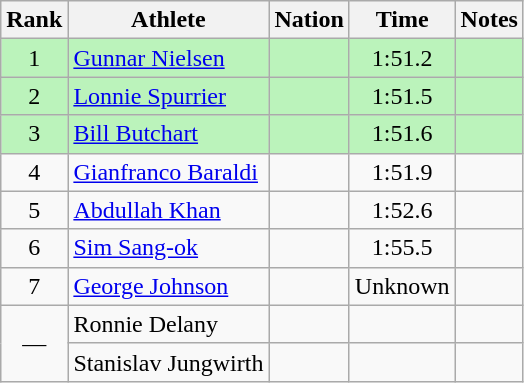<table class="wikitable sortable" style="text-align:center">
<tr>
<th>Rank</th>
<th>Athlete</th>
<th>Nation</th>
<th>Time</th>
<th>Notes</th>
</tr>
<tr bgcolor=bbf3bb>
<td>1</td>
<td align=left><a href='#'>Gunnar Nielsen</a></td>
<td align=left></td>
<td>1:51.2</td>
<td></td>
</tr>
<tr bgcolor=bbf3bb>
<td>2</td>
<td align=left><a href='#'>Lonnie Spurrier</a></td>
<td align=left></td>
<td>1:51.5</td>
<td></td>
</tr>
<tr bgcolor=bbf3bb>
<td>3</td>
<td align=left><a href='#'>Bill Butchart</a></td>
<td align=left></td>
<td>1:51.6</td>
<td></td>
</tr>
<tr>
<td>4</td>
<td align=left><a href='#'>Gianfranco Baraldi</a></td>
<td align=left></td>
<td>1:51.9</td>
<td></td>
</tr>
<tr>
<td>5</td>
<td align=left><a href='#'>Abdullah Khan</a></td>
<td align=left></td>
<td>1:52.6</td>
<td></td>
</tr>
<tr>
<td>6</td>
<td align=left><a href='#'>Sim Sang-ok</a></td>
<td align=left></td>
<td>1:55.5</td>
<td></td>
</tr>
<tr>
<td>7</td>
<td align=left><a href='#'>George Johnson</a></td>
<td align=left></td>
<td data-sort-value=2:00.0>Unknown</td>
<td></td>
</tr>
<tr>
<td rowspan=2 data-sort-value=8>—</td>
<td align=left>Ronnie Delany</td>
<td align=left></td>
<td></td>
<td></td>
</tr>
<tr>
<td align=left>Stanislav Jungwirth</td>
<td align=left></td>
<td></td>
<td></td>
</tr>
</table>
